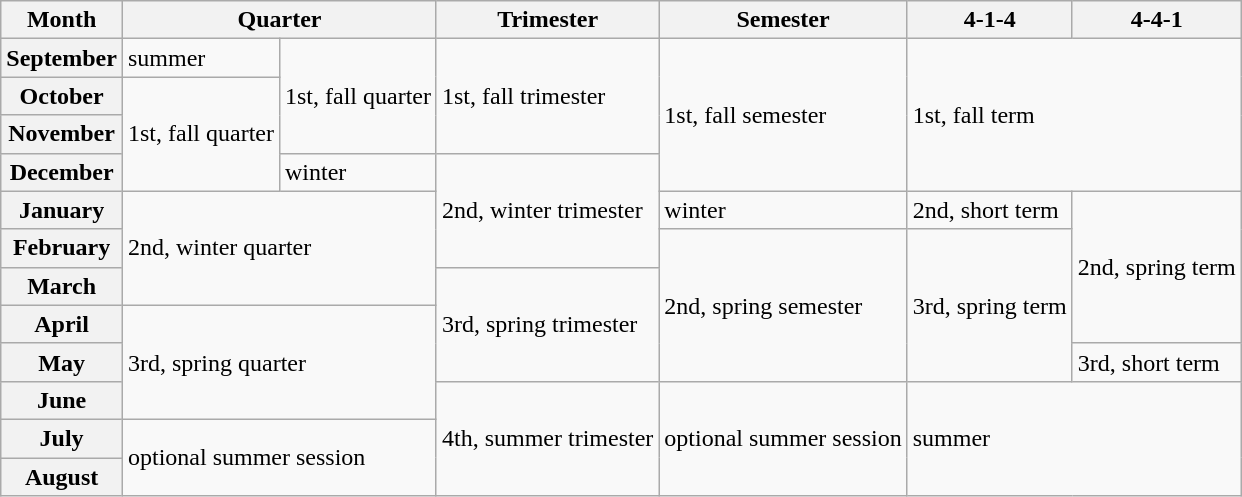<table class="wikitable">
<tr>
<th>Month</th>
<th colspan=2>Quarter</th>
<th>Trimester</th>
<th>Semester</th>
<th>4-1-4</th>
<th>4-4-1</th>
</tr>
<tr>
<th>September</th>
<td>summer</td>
<td rowspan=3>1st, fall quarter</td>
<td rowspan=3>1st, fall trimester</td>
<td rowspan=4>1st, fall semester</td>
<td colspan=2 rowspan=4>1st, fall term</td>
</tr>
<tr>
<th>October</th>
<td rowspan=3>1st, fall quarter</td>
</tr>
<tr>
<th>November</th>
</tr>
<tr>
<th>December</th>
<td>winter</td>
<td rowspan=3>2nd, winter trimester</td>
</tr>
<tr>
<th>January</th>
<td colspan=2 rowspan=3>2nd, winter quarter</td>
<td>winter</td>
<td colspan=1>2nd, short term</td>
<td rowspan=4>2nd, spring term</td>
</tr>
<tr>
<th>February</th>
<td rowspan=4>2nd, spring semester</td>
<td rowspan=4>3rd, spring term</td>
</tr>
<tr>
<th>March</th>
<td rowspan=3>3rd, spring trimester</td>
</tr>
<tr>
<th>April</th>
<td colspan=2 rowspan=3>3rd, spring quarter</td>
</tr>
<tr>
<th>May</th>
<td colspan=1>3rd, short term</td>
</tr>
<tr>
<th>June</th>
<td rowspan=3>4th, summer trimester</td>
<td rowspan=3>optional summer session</td>
<td colspan=2 rowspan=3>summer</td>
</tr>
<tr>
<th>July</th>
<td colspan=2 rowspan=2>optional summer session</td>
</tr>
<tr>
<th>August</th>
</tr>
</table>
